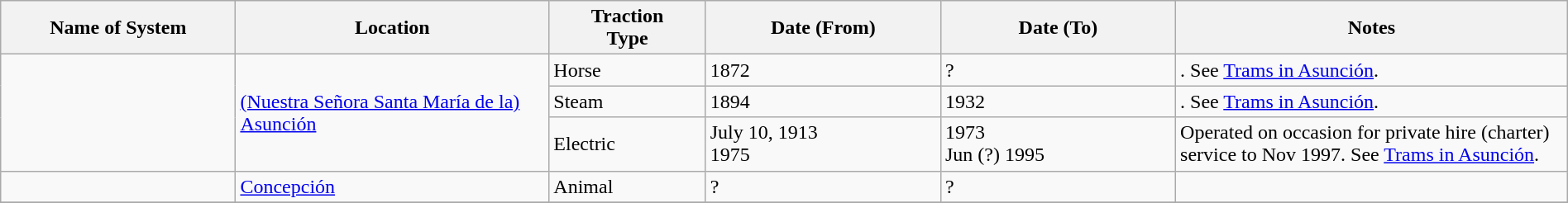<table class="wikitable" width=100%>
<tr>
<th width=15%>Name of System</th>
<th width=20%>Location</th>
<th width=10%>Traction<br>Type</th>
<th width=15%>Date (From)</th>
<th width=15%>Date (To)</th>
<th width=25%>Notes</th>
</tr>
<tr>
<td rowspan="3"> </td>
<td rowspan="3"><a href='#'>(Nuestra Señora Santa María de la) Asunción</a></td>
<td>Horse</td>
<td>1872</td>
<td>?</td>
<td>. See <a href='#'>Trams in Asunción</a>.</td>
</tr>
<tr>
<td>Steam</td>
<td>1894</td>
<td>1932</td>
<td>. See <a href='#'>Trams in Asunción</a>.</td>
</tr>
<tr>
<td>Electric</td>
<td>July 10, 1913<br>1975</td>
<td>1973<br>Jun (?) 1995</td>
<td> Operated on occasion for private hire (charter) service to Nov 1997. See <a href='#'>Trams in Asunción</a>.</td>
</tr>
<tr>
<td> </td>
<td><a href='#'>Concepción</a></td>
<td>Animal</td>
<td>?</td>
<td>?</td>
<td> </td>
</tr>
<tr>
</tr>
</table>
